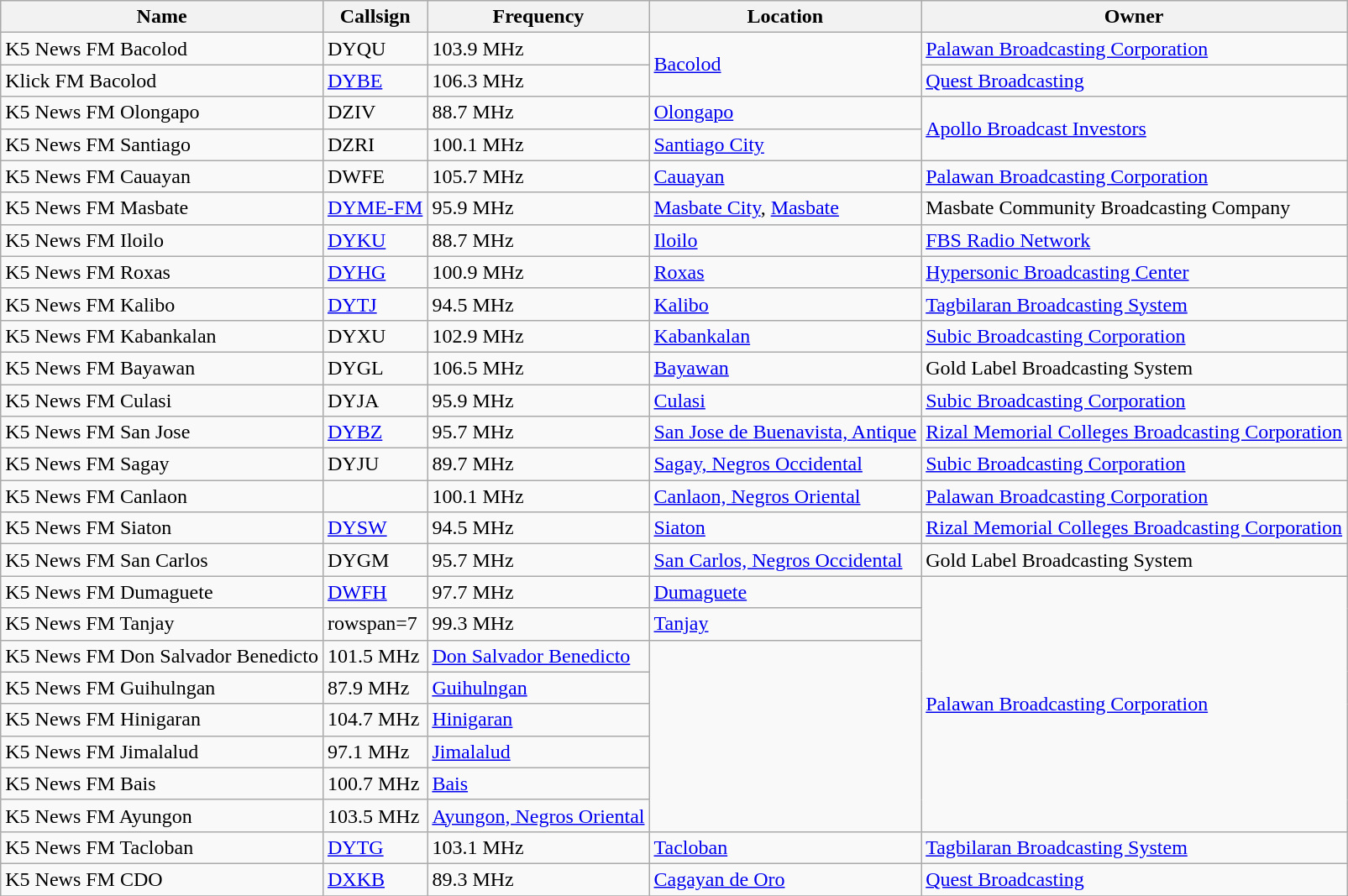<table class="wikitable">
<tr>
<th>Name</th>
<th>Callsign</th>
<th>Frequency</th>
<th>Location</th>
<th>Owner</th>
</tr>
<tr>
<td>K5 News FM Bacolod</td>
<td>DYQU</td>
<td>103.9 MHz</td>
<td rowspan="2"><a href='#'>Bacolod</a></td>
<td><a href='#'>Palawan Broadcasting Corporation</a></td>
</tr>
<tr>
<td>Klick FM Bacolod</td>
<td><a href='#'>DYBE</a></td>
<td>106.3 MHz</td>
<td><a href='#'>Quest Broadcasting</a></td>
</tr>
<tr>
<td>K5 News FM Olongapo</td>
<td>DZIV</td>
<td>88.7 MHz</td>
<td><a href='#'>Olongapo</a></td>
<td rowspan="2"><a href='#'>Apollo Broadcast Investors</a></td>
</tr>
<tr>
<td>K5 News FM Santiago</td>
<td>DZRI</td>
<td>100.1 MHz</td>
<td><a href='#'>Santiago City</a></td>
</tr>
<tr>
<td>K5 News FM Cauayan</td>
<td>DWFE</td>
<td>105.7 MHz</td>
<td><a href='#'>Cauayan</a></td>
<td><a href='#'>Palawan Broadcasting Corporation</a></td>
</tr>
<tr>
<td>K5 News FM Masbate</td>
<td><a href='#'>DYME-FM</a></td>
<td>95.9 MHz</td>
<td><a href='#'>Masbate City</a>, <a href='#'>Masbate</a></td>
<td>Masbate Community Broadcasting Company</td>
</tr>
<tr>
<td>K5 News FM Iloilo</td>
<td><a href='#'>DYKU</a></td>
<td>88.7 MHz</td>
<td><a href='#'>Iloilo</a></td>
<td><a href='#'>FBS Radio Network</a></td>
</tr>
<tr>
<td>K5 News FM Roxas</td>
<td><a href='#'>DYHG</a></td>
<td>100.9 MHz</td>
<td><a href='#'>Roxas</a></td>
<td><a href='#'>Hypersonic Broadcasting Center</a></td>
</tr>
<tr>
<td>K5 News FM Kalibo</td>
<td><a href='#'>DYTJ</a></td>
<td>94.5 MHz</td>
<td><a href='#'>Kalibo</a></td>
<td><a href='#'>Tagbilaran Broadcasting System</a></td>
</tr>
<tr>
<td>K5 News FM Kabankalan</td>
<td>DYXU</td>
<td>102.9 MHz</td>
<td><a href='#'>Kabankalan</a></td>
<td><a href='#'>Subic Broadcasting Corporation</a></td>
</tr>
<tr>
<td>K5 News FM Bayawan</td>
<td>DYGL</td>
<td>106.5 MHz</td>
<td><a href='#'>Bayawan</a></td>
<td>Gold Label Broadcasting System</td>
</tr>
<tr>
<td>K5 News FM Culasi</td>
<td>DYJA</td>
<td>95.9 MHz</td>
<td><a href='#'>Culasi</a></td>
<td><a href='#'>Subic Broadcasting Corporation</a></td>
</tr>
<tr>
<td>K5 News FM San Jose</td>
<td><a href='#'>DYBZ</a></td>
<td>95.7 MHz</td>
<td><a href='#'>San Jose de Buenavista, Antique</a></td>
<td><a href='#'>Rizal Memorial Colleges Broadcasting Corporation</a></td>
</tr>
<tr>
<td>K5 News FM Sagay</td>
<td>DYJU</td>
<td>89.7 MHz</td>
<td><a href='#'>Sagay, Negros Occidental</a></td>
<td><a href='#'>Subic Broadcasting Corporation</a></td>
</tr>
<tr>
<td>K5 News FM Canlaon</td>
<td></td>
<td>100.1 MHz</td>
<td><a href='#'>Canlaon, Negros Oriental</a></td>
<td><a href='#'>Palawan Broadcasting Corporation</a></td>
</tr>
<tr>
<td>K5 News FM Siaton</td>
<td><a href='#'>DYSW</a></td>
<td>94.5 MHz</td>
<td><a href='#'>Siaton</a></td>
<td><a href='#'>Rizal Memorial Colleges Broadcasting Corporation</a></td>
</tr>
<tr>
<td>K5 News FM San Carlos</td>
<td>DYGM</td>
<td>95.7 MHz</td>
<td><a href='#'>San Carlos, Negros Occidental</a></td>
<td>Gold Label Broadcasting System</td>
</tr>
<tr>
<td>K5 News FM Dumaguete</td>
<td><a href='#'>DWFH</a></td>
<td>97.7 MHz</td>
<td><a href='#'>Dumaguete</a></td>
<td rowspan=8><a href='#'>Palawan Broadcasting Corporation</a></td>
</tr>
<tr>
<td>K5 News FM Tanjay</td>
<td>rowspan=7 </td>
<td>99.3 MHz</td>
<td><a href='#'>Tanjay</a></td>
</tr>
<tr>
<td>K5 News FM Don Salvador Benedicto</td>
<td>101.5 MHz</td>
<td><a href='#'>Don Salvador Benedicto</a></td>
</tr>
<tr>
<td>K5 News FM Guihulngan</td>
<td>87.9 MHz</td>
<td><a href='#'>Guihulngan</a></td>
</tr>
<tr>
<td>K5 News FM Hinigaran</td>
<td>104.7 MHz</td>
<td><a href='#'>Hinigaran</a></td>
</tr>
<tr>
<td>K5 News FM Jimalalud</td>
<td>97.1 MHz</td>
<td><a href='#'>Jimalalud</a></td>
</tr>
<tr>
<td>K5 News FM Bais</td>
<td>100.7 MHz</td>
<td><a href='#'>Bais</a></td>
</tr>
<tr>
<td>K5 News FM Ayungon</td>
<td>103.5 MHz</td>
<td><a href='#'>Ayungon, Negros Oriental</a></td>
</tr>
<tr>
<td>K5 News FM Tacloban</td>
<td><a href='#'>DYTG</a></td>
<td>103.1 MHz</td>
<td><a href='#'>Tacloban</a></td>
<td><a href='#'>Tagbilaran Broadcasting System</a></td>
</tr>
<tr>
<td>K5 News FM CDO</td>
<td><a href='#'>DXKB</a></td>
<td>89.3 MHz</td>
<td><a href='#'>Cagayan de Oro</a></td>
<td><a href='#'>Quest Broadcasting</a></td>
</tr>
<tr>
</tr>
</table>
